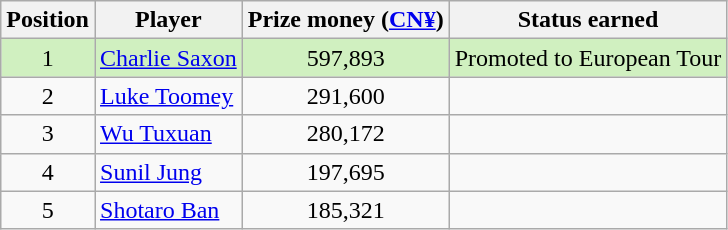<table class=wikitable>
<tr>
<th>Position</th>
<th>Player</th>
<th>Prize money (<a href='#'>CN¥</a>)</th>
<th>Status earned</th>
</tr>
<tr style="background:#D0F0C0;">
<td align=center>1</td>
<td> <a href='#'>Charlie Saxon</a></td>
<td align=center>597,893</td>
<td>Promoted to European Tour</td>
</tr>
<tr>
<td align=center>2</td>
<td> <a href='#'>Luke Toomey</a></td>
<td align=center>291,600</td>
<td></td>
</tr>
<tr>
<td align=center>3</td>
<td> <a href='#'>Wu Tuxuan</a></td>
<td align=center>280,172</td>
<td></td>
</tr>
<tr>
<td align=center>4</td>
<td> <a href='#'>Sunil Jung</a></td>
<td align=center>197,695</td>
<td></td>
</tr>
<tr>
<td align=center>5</td>
<td> <a href='#'>Shotaro Ban</a></td>
<td align=center>185,321</td>
<td></td>
</tr>
</table>
